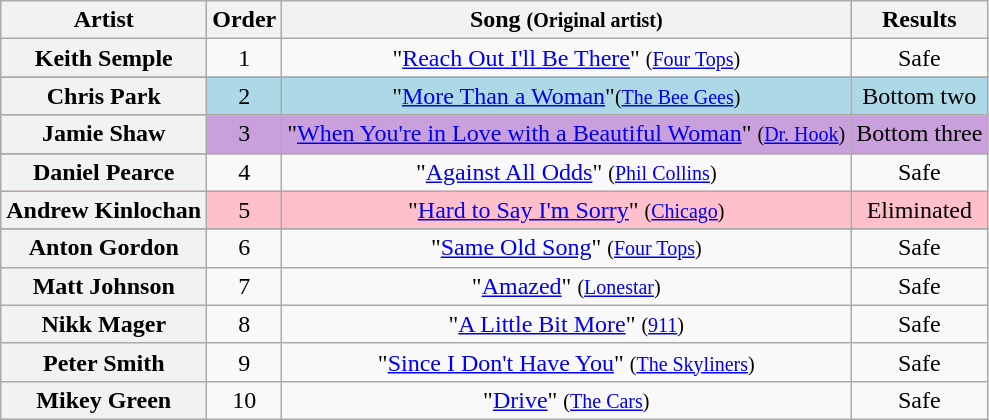<table class="wikitable plainrowheaders" style="text-align:center;">
<tr>
<th scope="col">Artist</th>
<th scope="col">Order</th>
<th scope="col">Song <small>(Original artist)</small></th>
<th scope="col">Results</th>
</tr>
<tr>
<th scope="row">Keith Semple</th>
<td>1</td>
<td>"<a href='#'>Reach Out I'll Be There</a>" <small>(<a href='#'>Four Tops</a>)</small></td>
<td>Safe</td>
</tr>
<tr>
</tr>
<tr style="background:lightblue;">
<th scope="row">Chris Park</th>
<td>2</td>
<td>"<a href='#'>More Than a Woman</a>"<small>(<a href='#'>The Bee Gees</a>)</small></td>
<td>Bottom two</td>
</tr>
<tr style="background:#C9A0DC;">
<th scope="row">Jamie Shaw</th>
<td>3</td>
<td>"<a href='#'>When You're in Love with a Beautiful Woman</a>" <small>(<a href='#'>Dr. Hook</a>)</small></td>
<td>Bottom three</td>
</tr>
<tr>
</tr>
<tr>
<th scope="row">Daniel Pearce</th>
<td>4</td>
<td>"<a href='#'>Against All Odds</a>" <small>(<a href='#'>Phil Collins</a>)</small></td>
<td>Safe</td>
</tr>
<tr style="background:pink;">
<th scope="row">Andrew Kinlochan</th>
<td>5</td>
<td>"<a href='#'>Hard to Say I'm Sorry</a>" <small>(<a href='#'>Chicago</a>)</small></td>
<td>Eliminated</td>
</tr>
<tr>
</tr>
<tr>
<th scope="row">Anton Gordon</th>
<td>6</td>
<td>"<a href='#'>Same Old Song</a>" <small>(<a href='#'>Four Tops</a>)</small></td>
<td>Safe</td>
</tr>
<tr>
<th scope="row">Matt Johnson</th>
<td>7</td>
<td>"<a href='#'>Amazed</a>" <small>(<a href='#'>Lonestar</a>)</small></td>
<td>Safe</td>
</tr>
<tr>
<th scope="row">Nikk Mager</th>
<td>8</td>
<td>"<a href='#'>A Little Bit More</a>" <small>(<a href='#'>911</a>)</small></td>
<td>Safe</td>
</tr>
<tr>
<th scope="row">Peter Smith</th>
<td>9</td>
<td>"<a href='#'>Since I Don't Have You</a>" <small>(<a href='#'>The Skyliners</a>)</small></td>
<td>Safe</td>
</tr>
<tr>
<th scope="row">Mikey Green</th>
<td>10</td>
<td>"<a href='#'>Drive</a>" <small>(<a href='#'>The Cars</a>)</small></td>
<td>Safe</td>
</tr>
</table>
